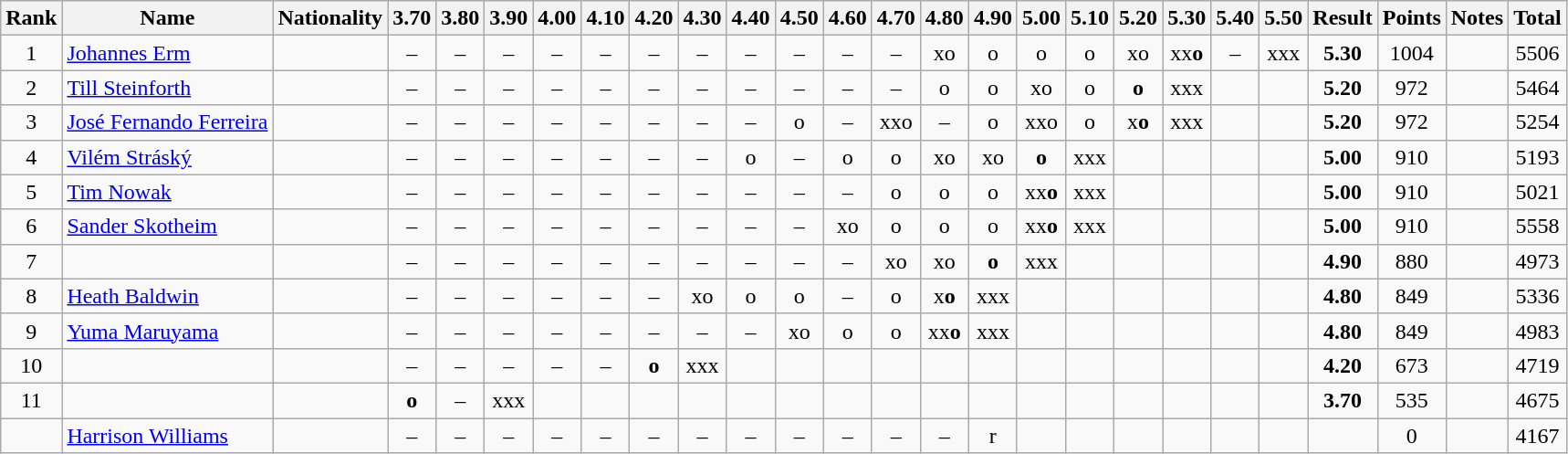<table class="wikitable sortable" style="text-align:center">
<tr>
<th>Rank</th>
<th>Name</th>
<th>Nationality</th>
<th>3.70</th>
<th>3.80</th>
<th>3.90</th>
<th>4.00</th>
<th>4.10</th>
<th>4.20</th>
<th>4.30</th>
<th>4.40</th>
<th>4.50</th>
<th>4.60</th>
<th>4.70</th>
<th>4.80</th>
<th>4.90</th>
<th>5.00</th>
<th>5.10</th>
<th>5.20</th>
<th>5.30</th>
<th>5.40</th>
<th>5.50</th>
<th>Result</th>
<th>Points</th>
<th>Notes</th>
<th>Total</th>
</tr>
<tr>
<td>1</td>
<td align="left"><a href='#'>Johannes Erm</a></td>
<td align="left"></td>
<td>–</td>
<td>–</td>
<td>–</td>
<td>–</td>
<td>–</td>
<td>–</td>
<td>–</td>
<td>–</td>
<td>–</td>
<td>–</td>
<td>–</td>
<td>xo</td>
<td>o</td>
<td>o</td>
<td>o</td>
<td>xo</td>
<td>xx<strong>o</strong></td>
<td>–</td>
<td>xxx</td>
<td><strong>5.30</strong></td>
<td>1004</td>
<td></td>
<td>5506</td>
</tr>
<tr>
<td>2</td>
<td align="left"><a href='#'>Till Steinforth</a></td>
<td align="left"></td>
<td>–</td>
<td>–</td>
<td>–</td>
<td>–</td>
<td>–</td>
<td>–</td>
<td>–</td>
<td>–</td>
<td>–</td>
<td>–</td>
<td>–</td>
<td>o</td>
<td>o</td>
<td>xo</td>
<td>o</td>
<td><strong>o</strong></td>
<td>xxx</td>
<td></td>
<td></td>
<td><strong>5.20</strong></td>
<td>972</td>
<td></td>
<td>5464</td>
</tr>
<tr>
<td>3</td>
<td align="left"><a href='#'>José Fernando Ferreira</a></td>
<td align="left"></td>
<td>–</td>
<td>–</td>
<td>–</td>
<td>–</td>
<td>–</td>
<td>–</td>
<td>–</td>
<td>–</td>
<td>o</td>
<td>–</td>
<td>xxo</td>
<td>–</td>
<td>o</td>
<td>xxo</td>
<td>o</td>
<td>x<strong>o</strong></td>
<td>xxx</td>
<td></td>
<td></td>
<td><strong>5.20</strong></td>
<td>972</td>
<td></td>
<td>5254</td>
</tr>
<tr>
<td>4</td>
<td align="left"><a href='#'>Vilém Stráský</a></td>
<td align="left"></td>
<td>–</td>
<td>–</td>
<td>–</td>
<td>–</td>
<td>–</td>
<td>–</td>
<td>–</td>
<td>o</td>
<td>–</td>
<td>o</td>
<td>o</td>
<td>xo</td>
<td>xo</td>
<td><strong>o</strong></td>
<td>xxx</td>
<td></td>
<td></td>
<td></td>
<td></td>
<td><strong>5.00</strong></td>
<td>910</td>
<td></td>
<td>5193</td>
</tr>
<tr>
<td>5</td>
<td align="left"><a href='#'>Tim Nowak</a></td>
<td align="left"></td>
<td>–</td>
<td>–</td>
<td>–</td>
<td>–</td>
<td>–</td>
<td>–</td>
<td>–</td>
<td>–</td>
<td>–</td>
<td>–</td>
<td>o</td>
<td>o</td>
<td>o</td>
<td>xx<strong>o</strong></td>
<td>xxx</td>
<td></td>
<td></td>
<td></td>
<td></td>
<td><strong>5.00</strong></td>
<td>910</td>
<td></td>
<td>5021</td>
</tr>
<tr>
<td>6</td>
<td align="left"><a href='#'>Sander Skotheim</a></td>
<td align="left"></td>
<td>–</td>
<td>–</td>
<td>–</td>
<td>–</td>
<td>–</td>
<td>–</td>
<td>–</td>
<td>–</td>
<td>–</td>
<td>xo</td>
<td>o</td>
<td>o</td>
<td>o</td>
<td>xx<strong>o</strong></td>
<td>xxx</td>
<td></td>
<td></td>
<td></td>
<td></td>
<td><strong>5.00</strong></td>
<td>910</td>
<td></td>
<td>5558</td>
</tr>
<tr>
<td>7</td>
<td align="left"></td>
<td align="left"></td>
<td>–</td>
<td>–</td>
<td>–</td>
<td>–</td>
<td>–</td>
<td>–</td>
<td>–</td>
<td>–</td>
<td>–</td>
<td>–</td>
<td>xo</td>
<td>xo</td>
<td><strong>o</strong></td>
<td>xxx</td>
<td></td>
<td></td>
<td></td>
<td></td>
<td></td>
<td><strong>4.90</strong></td>
<td>880</td>
<td></td>
<td>4973</td>
</tr>
<tr>
<td>8</td>
<td align="left"><a href='#'>Heath Baldwin</a></td>
<td align="left"></td>
<td>–</td>
<td>–</td>
<td>–</td>
<td>–</td>
<td>–</td>
<td>–</td>
<td>xo</td>
<td>o</td>
<td>o</td>
<td>–</td>
<td>o</td>
<td>x<strong>o</strong></td>
<td>xxx</td>
<td></td>
<td></td>
<td></td>
<td></td>
<td></td>
<td></td>
<td><strong>4.80</strong></td>
<td>849</td>
<td></td>
<td>5336</td>
</tr>
<tr>
<td>9</td>
<td align="left"><a href='#'>Yuma Maruyama</a></td>
<td align="left"></td>
<td>–</td>
<td>–</td>
<td>–</td>
<td>–</td>
<td>–</td>
<td>–</td>
<td>–</td>
<td>–</td>
<td>xo</td>
<td>o</td>
<td>o</td>
<td>xx<strong>o</strong></td>
<td>xxx</td>
<td></td>
<td></td>
<td></td>
<td></td>
<td></td>
<td></td>
<td><strong>4.80</strong></td>
<td>849</td>
<td></td>
<td>4983</td>
</tr>
<tr>
<td>10</td>
<td align="left"></td>
<td align="left"></td>
<td>–</td>
<td>–</td>
<td>–</td>
<td>–</td>
<td>–</td>
<td><strong>o</strong></td>
<td>xxx</td>
<td></td>
<td></td>
<td></td>
<td></td>
<td></td>
<td></td>
<td></td>
<td></td>
<td></td>
<td></td>
<td></td>
<td></td>
<td><strong>4.20</strong></td>
<td>673</td>
<td></td>
<td>4719</td>
</tr>
<tr>
<td>11</td>
<td align=left></td>
<td align=left></td>
<td><strong>o</strong></td>
<td>–</td>
<td>xxx</td>
<td></td>
<td></td>
<td></td>
<td></td>
<td></td>
<td></td>
<td></td>
<td></td>
<td></td>
<td></td>
<td></td>
<td></td>
<td></td>
<td></td>
<td></td>
<td></td>
<td><strong>3.70</strong></td>
<td>535</td>
<td></td>
<td>4675</td>
</tr>
<tr>
<td></td>
<td align=left><a href='#'>Harrison Williams</a></td>
<td align=left></td>
<td>–</td>
<td>–</td>
<td>–</td>
<td>–</td>
<td>–</td>
<td>–</td>
<td>–</td>
<td>–</td>
<td>–</td>
<td>–</td>
<td>–</td>
<td>–</td>
<td>r</td>
<td></td>
<td></td>
<td></td>
<td></td>
<td></td>
<td></td>
<td></td>
<td>0</td>
<td></td>
<td>4167</td>
</tr>
</table>
